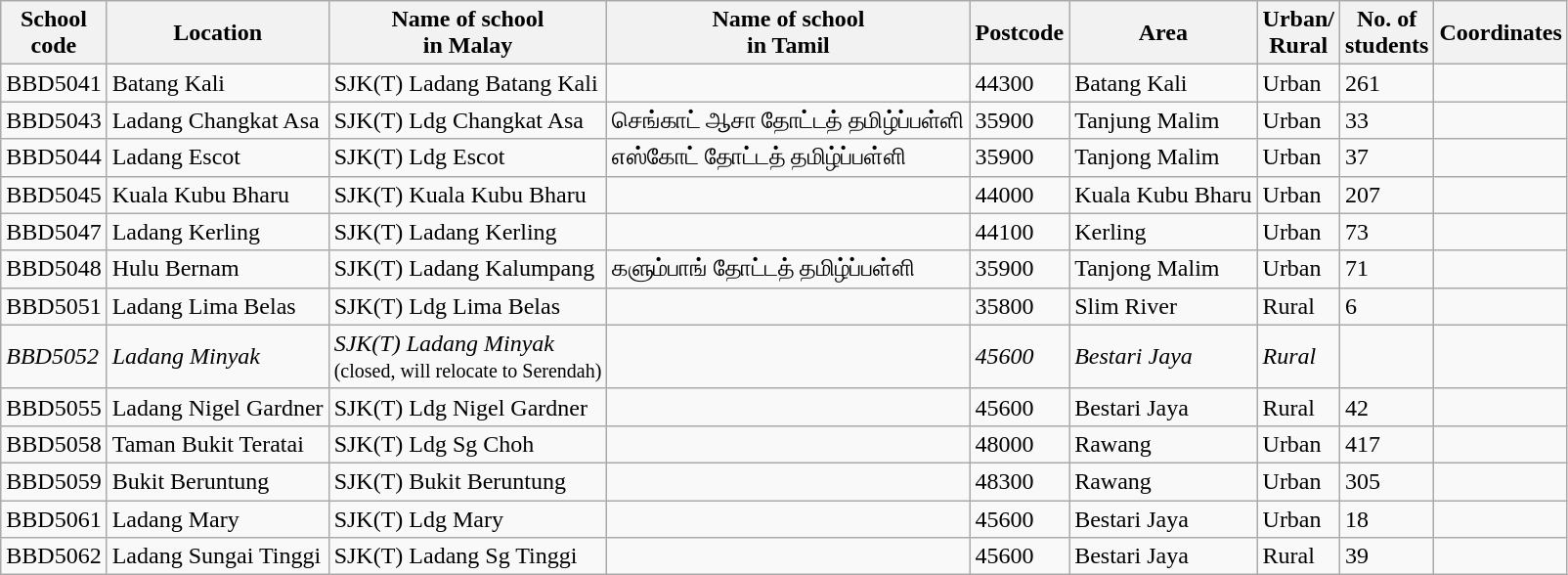<table class="wikitable sortable">
<tr>
<th>School<br>code</th>
<th>Location</th>
<th>Name of school<br>in Malay</th>
<th>Name of school<br>in Tamil</th>
<th>Postcode</th>
<th>Area</th>
<th>Urban/<br>Rural</th>
<th>No. of<br>students</th>
<th>Coordinates</th>
</tr>
<tr>
<td>BBD5041</td>
<td>Batang Kali</td>
<td>SJK(T) Ladang Batang Kali</td>
<td></td>
<td>44300</td>
<td>Batang Kali</td>
<td>Urban</td>
<td>261</td>
<td></td>
</tr>
<tr>
<td>BBD5043</td>
<td>Ladang Changkat Asa</td>
<td>SJK(T) Ldg Changkat Asa</td>
<td>செங்காட் ஆசா தோட்டத் தமிழ்ப்பள்ளி</td>
<td>35900</td>
<td>Tanjung Malim</td>
<td>Urban</td>
<td>33</td>
<td></td>
</tr>
<tr>
<td>BBD5044</td>
<td>Ladang Escot</td>
<td>SJK(T) Ldg Escot</td>
<td>எஸ்கோட் தோட்டத் தமிழ்ப்பள்ளி</td>
<td>35900</td>
<td>Tanjong Malim</td>
<td>Urban</td>
<td>37</td>
<td></td>
</tr>
<tr>
<td>BBD5045</td>
<td>Kuala Kubu Bharu</td>
<td>SJK(T) Kuala Kubu Bharu</td>
<td></td>
<td>44000</td>
<td>Kuala Kubu Bharu</td>
<td>Urban</td>
<td>207</td>
<td></td>
</tr>
<tr>
<td>BBD5047</td>
<td>Ladang Kerling</td>
<td>SJK(T) Ladang Kerling</td>
<td></td>
<td>44100</td>
<td>Kerling</td>
<td>Urban</td>
<td>73</td>
<td></td>
</tr>
<tr>
<td>BBD5048</td>
<td>Hulu Bernam</td>
<td>SJK(T) Ladang Kalumpang</td>
<td>களும்பாங் தோட்டத் தமிழ்ப்பள்ளி</td>
<td>35900</td>
<td>Tanjong Malim</td>
<td>Urban</td>
<td>71</td>
<td></td>
</tr>
<tr>
<td>BBD5051</td>
<td>Ladang Lima Belas</td>
<td>SJK(T) Ldg Lima Belas</td>
<td></td>
<td>35800</td>
<td>Slim River</td>
<td>Rural</td>
<td>6</td>
<td></td>
</tr>
<tr>
<td><em>BBD5052</em></td>
<td><em>Ladang Minyak</em></td>
<td><em>SJK(T) Ladang Minyak</em><br><small>(closed, will relocate to Serendah)</small></td>
<td></td>
<td><em>45600</em></td>
<td><em>Bestari Jaya</em></td>
<td><em>Rural</em></td>
<td></td>
<td></td>
</tr>
<tr>
<td>BBD5055</td>
<td>Ladang Nigel Gardner</td>
<td>SJK(T) Ldg Nigel Gardner</td>
<td></td>
<td>45600</td>
<td>Bestari Jaya</td>
<td>Rural</td>
<td>42</td>
<td></td>
</tr>
<tr>
<td>BBD5058</td>
<td>Taman Bukit Teratai</td>
<td>SJK(T) Ldg Sg Choh</td>
<td></td>
<td>48000</td>
<td>Rawang</td>
<td>Urban</td>
<td>417</td>
<td></td>
</tr>
<tr>
<td>BBD5059</td>
<td>Bukit Beruntung</td>
<td>SJK(T) Bukit Beruntung</td>
<td></td>
<td>48300</td>
<td>Rawang</td>
<td>Urban</td>
<td>305</td>
<td></td>
</tr>
<tr>
<td>BBD5061</td>
<td>Ladang Mary</td>
<td>SJK(T) Ldg Mary</td>
<td></td>
<td>45600</td>
<td>Bestari Jaya</td>
<td>Urban</td>
<td>18</td>
<td></td>
</tr>
<tr>
<td>BBD5062</td>
<td>Ladang Sungai Tinggi</td>
<td>SJK(T) Ladang Sg Tinggi</td>
<td></td>
<td>45600</td>
<td>Bestari Jaya</td>
<td>Rural</td>
<td>39</td>
<td></td>
</tr>
</table>
